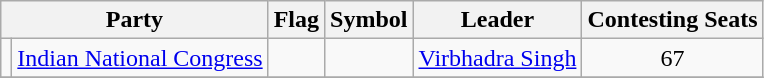<table class="wikitable" style="text-align:center">
<tr>
<th colspan="2">Party</th>
<th>Flag</th>
<th>Symbol</th>
<th>Leader</th>
<th>Contesting Seats</th>
</tr>
<tr>
<td></td>
<td><a href='#'>Indian National Congress</a></td>
<td></td>
<td></td>
<td><a href='#'>Virbhadra Singh</a></td>
<td>67</td>
</tr>
<tr>
</tr>
</table>
